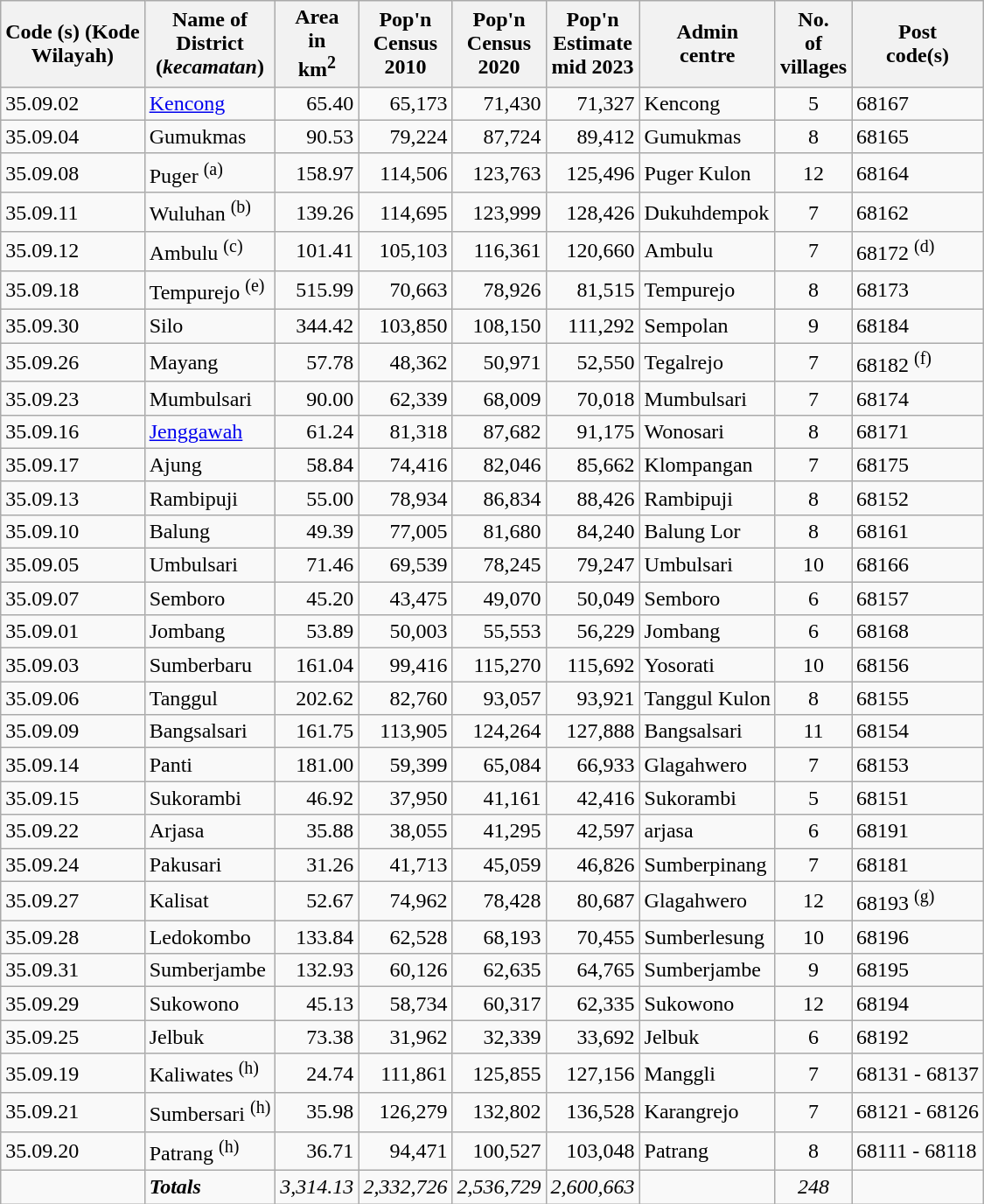<table class="sortable wikitable">
<tr>
<th>Code (s) (Kode <br>Wilayah)</th>
<th>Name of<br>District<br>(<em>kecamatan</em>)</th>
<th>Area <br>in<br>km<sup>2</sup></th>
<th>Pop'n<br>Census<br>2010</th>
<th>Pop'n<br>Census<br>2020</th>
<th>Pop'n<br>Estimate<br>mid 2023</th>
<th>Admin<br>centre</th>
<th>No.<br>of<br>villages</th>
<th>Post <br> code(s)</th>
</tr>
<tr>
<td>35.09.02</td>
<td><a href='#'>Kencong</a></td>
<td align="right">65.40</td>
<td align="right">65,173</td>
<td align="right">71,430</td>
<td align="right">71,327</td>
<td>Kencong</td>
<td align="center">5</td>
<td>68167</td>
</tr>
<tr>
<td>35.09.04</td>
<td>Gumukmas</td>
<td align="right">90.53</td>
<td align="right">79,224</td>
<td align="right">87,724</td>
<td align="right">89,412</td>
<td>Gumukmas</td>
<td align="center">8</td>
<td>68165</td>
</tr>
<tr>
<td>35.09.08</td>
<td>Puger <sup>(a)</sup></td>
<td align="right">158.97</td>
<td align="right">114,506</td>
<td align="right">123,763</td>
<td align="right">125,496</td>
<td>Puger Kulon</td>
<td align="center">12</td>
<td>68164</td>
</tr>
<tr>
<td>35.09.11</td>
<td>Wuluhan <sup>(b)</sup></td>
<td align="right">139.26</td>
<td align="right">114,695</td>
<td align="right">123,999</td>
<td align="right">128,426</td>
<td>Dukuhdempok</td>
<td align="center">7</td>
<td>68162</td>
</tr>
<tr>
<td>35.09.12</td>
<td>Ambulu <sup>(c)</sup></td>
<td align="right">101.41</td>
<td align="right">105,103</td>
<td align="right">116,361</td>
<td align="right">120,660</td>
<td>Ambulu</td>
<td align="center">7</td>
<td>68172 <sup>(d)</sup></td>
</tr>
<tr>
<td>35.09.18</td>
<td>Tempurejo <sup>(e)</sup></td>
<td align="right">515.99</td>
<td align="right">70,663</td>
<td align="right">78,926</td>
<td align="right">81,515</td>
<td>Tempurejo</td>
<td align="center">8</td>
<td>68173</td>
</tr>
<tr>
<td>35.09.30</td>
<td>Silo</td>
<td align="right">344.42</td>
<td align="right">103,850</td>
<td align="right">108,150</td>
<td align="right">111,292</td>
<td>Sempolan</td>
<td align="center">9</td>
<td>68184</td>
</tr>
<tr>
<td>35.09.26</td>
<td>Mayang</td>
<td align="right">57.78</td>
<td align="right">48,362</td>
<td align="right">50,971</td>
<td align="right">52,550</td>
<td>Tegalrejo</td>
<td align="center">7</td>
<td>68182 <sup>(f)</sup></td>
</tr>
<tr>
<td>35.09.23</td>
<td>Mumbulsari</td>
<td align="right">90.00</td>
<td align="right">62,339</td>
<td align="right">68,009</td>
<td align="right">70,018</td>
<td>Mumbulsari</td>
<td align="center">7</td>
<td>68174</td>
</tr>
<tr>
<td>35.09.16</td>
<td><a href='#'>Jenggawah</a></td>
<td align="right">61.24</td>
<td align="right">81,318</td>
<td align="right">87,682</td>
<td align="right">91,175</td>
<td>Wonosari</td>
<td align="center">8</td>
<td>68171</td>
</tr>
<tr>
<td>35.09.17</td>
<td>Ajung</td>
<td align="right">58.84</td>
<td align="right">74,416</td>
<td align="right">82,046</td>
<td align="right">85,662</td>
<td>Klompangan</td>
<td align="center">7</td>
<td>68175</td>
</tr>
<tr>
<td>35.09.13</td>
<td>Rambipuji</td>
<td align="right">55.00</td>
<td align="right">78,934</td>
<td align="right">86,834</td>
<td align="right">88,426</td>
<td>Rambipuji</td>
<td align="center">8</td>
<td>68152</td>
</tr>
<tr>
<td>35.09.10</td>
<td>Balung</td>
<td align="right">49.39</td>
<td align="right">77,005</td>
<td align="right">81,680</td>
<td align="right">84,240</td>
<td>Balung Lor</td>
<td align="center">8</td>
<td>68161</td>
</tr>
<tr>
<td>35.09.05</td>
<td>Umbulsari</td>
<td align="right">71.46</td>
<td align="right">69,539</td>
<td align="right">78,245</td>
<td align="right">79,247</td>
<td>Umbulsari</td>
<td align="center">10</td>
<td>68166</td>
</tr>
<tr>
<td>35.09.07</td>
<td>Semboro</td>
<td align="right">45.20</td>
<td align="right">43,475</td>
<td align="right">49,070</td>
<td align="right">50,049</td>
<td>Semboro</td>
<td align="center">6</td>
<td>68157</td>
</tr>
<tr>
<td>35.09.01</td>
<td>Jombang</td>
<td align="right">53.89</td>
<td align="right">50,003</td>
<td align="right">55,553</td>
<td align="right">56,229</td>
<td>Jombang</td>
<td align="center">6</td>
<td>68168</td>
</tr>
<tr>
<td>35.09.03</td>
<td>Sumberbaru</td>
<td align="right">161.04</td>
<td align="right">99,416</td>
<td align="right">115,270</td>
<td align="right">115,692</td>
<td>Yosorati</td>
<td align="center">10</td>
<td>68156</td>
</tr>
<tr>
<td>35.09.06</td>
<td>Tanggul</td>
<td align="right">202.62</td>
<td align="right">82,760</td>
<td align="right">93,057</td>
<td align="right">93,921</td>
<td>Tanggul Kulon</td>
<td align="center">8</td>
<td>68155</td>
</tr>
<tr>
<td>35.09.09</td>
<td>Bangsalsari</td>
<td align="right">161.75</td>
<td align="right">113,905</td>
<td align="right">124,264</td>
<td align="right">127,888</td>
<td>Bangsalsari</td>
<td align="center">11</td>
<td>68154</td>
</tr>
<tr>
<td>35.09.14</td>
<td>Panti</td>
<td align="right">181.00</td>
<td align="right">59,399</td>
<td align="right">65,084</td>
<td align="right">66,933</td>
<td>Glagahwero</td>
<td align="center">7</td>
<td>68153</td>
</tr>
<tr>
<td>35.09.15</td>
<td>Sukorambi</td>
<td align="right">46.92</td>
<td align="right">37,950</td>
<td align="right">41,161</td>
<td align="right">42,416</td>
<td>Sukorambi</td>
<td align="center">5</td>
<td>68151</td>
</tr>
<tr>
<td>35.09.22</td>
<td>Arjasa</td>
<td align="right">35.88</td>
<td align="right">38,055</td>
<td align="right">41,295</td>
<td align="right">42,597</td>
<td>arjasa</td>
<td align="center">6</td>
<td>68191</td>
</tr>
<tr>
<td>35.09.24</td>
<td>Pakusari</td>
<td align="right">31.26</td>
<td align="right">41,713</td>
<td align="right">45,059</td>
<td align="right">46,826</td>
<td>Sumberpinang</td>
<td align="center">7</td>
<td>68181</td>
</tr>
<tr>
<td>35.09.27</td>
<td>Kalisat</td>
<td align="right">52.67</td>
<td align="right">74,962</td>
<td align="right">78,428</td>
<td align="right">80,687</td>
<td>Glagahwero</td>
<td align="center">12</td>
<td>68193 <sup>(g)</sup></td>
</tr>
<tr>
<td>35.09.28</td>
<td>Ledokombo</td>
<td align="right">133.84</td>
<td align="right">62,528</td>
<td align="right">68,193</td>
<td align="right">70,455</td>
<td>Sumberlesung</td>
<td align="center">10</td>
<td>68196</td>
</tr>
<tr>
<td>35.09.31</td>
<td>Sumberjambe</td>
<td align="right">132.93</td>
<td align="right">60,126</td>
<td align="right">62,635</td>
<td align="right">64,765</td>
<td>Sumberjambe</td>
<td align="center">9</td>
<td>68195</td>
</tr>
<tr>
<td>35.09.29</td>
<td>Sukowono</td>
<td align="right">45.13</td>
<td align="right">58,734</td>
<td align="right">60,317</td>
<td align="right">62,335</td>
<td>Sukowono</td>
<td align="center">12</td>
<td>68194</td>
</tr>
<tr>
<td>35.09.25</td>
<td>Jelbuk</td>
<td align="right">73.38</td>
<td align="right">31,962</td>
<td align="right">32,339</td>
<td align="right">33,692</td>
<td>Jelbuk</td>
<td align="center">6</td>
<td>68192</td>
</tr>
<tr>
<td>35.09.19</td>
<td>Kaliwates <sup>(h)</sup></td>
<td align="right">24.74</td>
<td align="right">111,861</td>
<td align="right">125,855</td>
<td align="right">127,156</td>
<td>Manggli</td>
<td align="center">7</td>
<td>68131 - 68137</td>
</tr>
<tr>
<td>35.09.21</td>
<td>Sumbersari <sup>(h)</sup></td>
<td align="right">35.98</td>
<td align="right">126,279</td>
<td align="right">132,802</td>
<td align="right">136,528</td>
<td>Karangrejo</td>
<td align="center">7</td>
<td>68121 - 68126</td>
</tr>
<tr>
<td>35.09.20</td>
<td>Patrang <sup>(h)</sup></td>
<td align="right">36.71</td>
<td align="right">94,471</td>
<td align="right">100,527</td>
<td align="right">103,048</td>
<td>Patrang</td>
<td align="center">8</td>
<td>68111 - 68118</td>
</tr>
<tr>
<td></td>
<td><strong><em>Totals</em></strong></td>
<td align="right"><em>3,314.13</em></td>
<td align="right"><em>2,332,726</em></td>
<td align="right"><em>2,536,729</em></td>
<td align="right"><em>2,600,663</em></td>
<td></td>
<td align="center"><em>248</em></td>
<td></td>
</tr>
</table>
